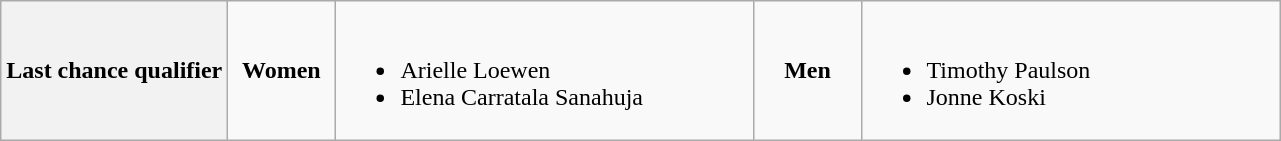<table class="wikitable">
<tr>
<th>Last chance qualifier</th>
<td style="width: 4em; text-align: center"><strong>Women</strong></td>
<td style="width: 17em;"><br><ul><li> Arielle Loewen</li><li> Elena Carratala Sanahuja</li></ul></td>
<td style="width: 4em; text-align: center"><strong>Men</strong></td>
<td style="width: 17em;"><br><ul><li> Timothy Paulson</li><li> Jonne Koski</li></ul></td>
</tr>
</table>
